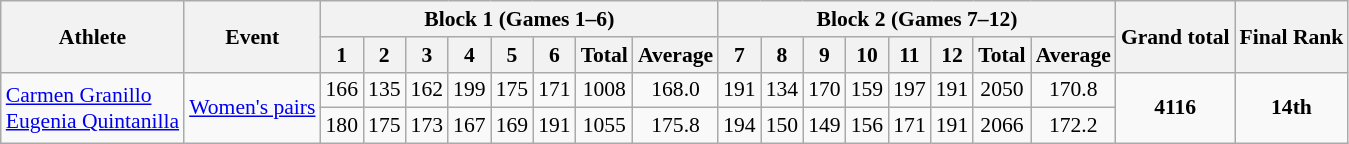<table class="wikitable" border="1" style="font-size:90%">
<tr>
<th rowspan=2>Athlete</th>
<th rowspan=2>Event</th>
<th colspan=8>Block 1 (Games 1–6)</th>
<th colspan=8>Block 2 (Games 7–12)</th>
<th rowspan=2>Grand total</th>
<th rowspan=2>Final Rank</th>
</tr>
<tr>
<th>1</th>
<th>2</th>
<th>3</th>
<th>4</th>
<th>5</th>
<th>6</th>
<th>Total</th>
<th>Average</th>
<th>7</th>
<th>8</th>
<th>9</th>
<th>10</th>
<th>11</th>
<th>12</th>
<th>Total</th>
<th>Average</th>
</tr>
<tr>
<td rowspan=2><a href='#'>Carmen Granillo</a> <br> <a href='#'>Eugenia Quintanilla</a></td>
<td rowspan=2><a href='#'>Women's pairs</a></td>
<td align=center>166</td>
<td align=center>135</td>
<td align=center>162</td>
<td align=center>199</td>
<td align=center>175</td>
<td align=center>171</td>
<td align=center>1008</td>
<td align=center>168.0</td>
<td align=center>191</td>
<td align=center>134</td>
<td align=center>170</td>
<td align=center>159</td>
<td align=center>197</td>
<td align=center>191</td>
<td align=center>2050</td>
<td align=center>170.8</td>
<td align=center rowspan=2><strong>4116</strong></td>
<td align=center rowspan=2><strong>14th</strong></td>
</tr>
<tr>
<td align=center>180</td>
<td align=center>175</td>
<td align=center>173</td>
<td align=center>167</td>
<td align=center>169</td>
<td align=center>191</td>
<td align=center>1055</td>
<td align=center>175.8</td>
<td align=center>194</td>
<td align=center>150</td>
<td align=center>149</td>
<td align=center>156</td>
<td align=center>171</td>
<td align=center>191</td>
<td align=center>2066</td>
<td align=center>172.2</td>
</tr>
</table>
